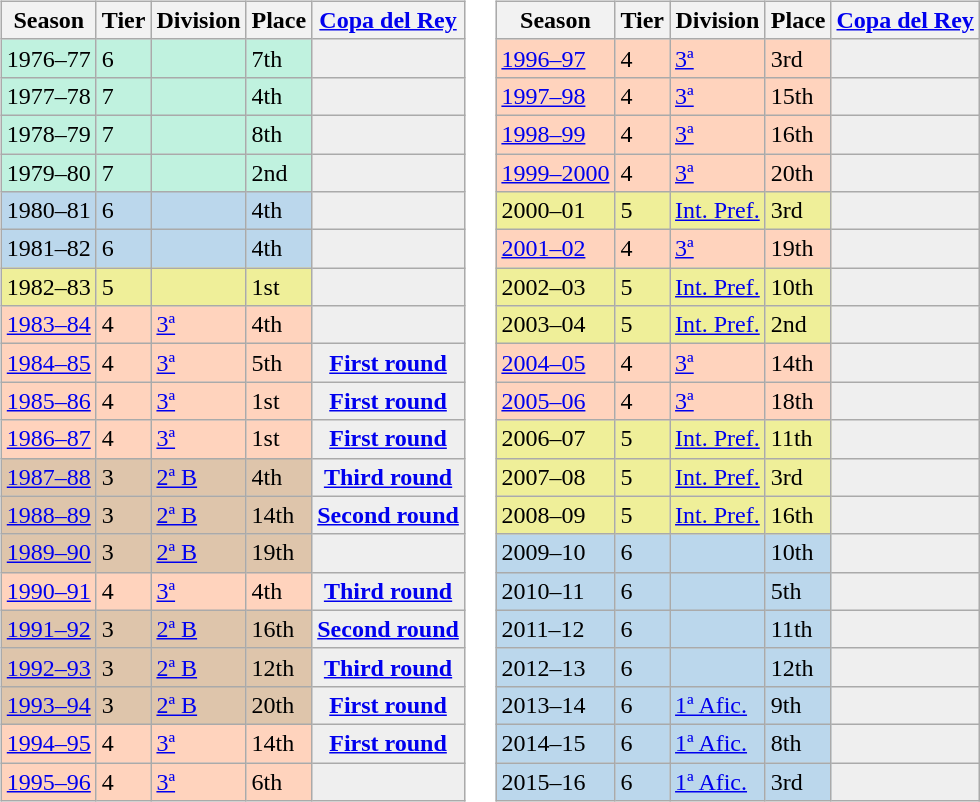<table>
<tr>
<td valign="top" width=0%><br><table class="wikitable">
<tr style="background:#f0f6fa;">
<th>Season</th>
<th>Tier</th>
<th>Division</th>
<th>Place</th>
<th><a href='#'>Copa del Rey</a></th>
</tr>
<tr>
<td style="background:#C0F2DF;">1976–77</td>
<td style="background:#C0F2DF;">6</td>
<td style="background:#C0F2DF;"></td>
<td style="background:#C0F2DF;">7th</td>
<th style="background:#efefef;"></th>
</tr>
<tr>
<td style="background:#C0F2DF;">1977–78</td>
<td style="background:#C0F2DF;">7</td>
<td style="background:#C0F2DF;"></td>
<td style="background:#C0F2DF;">4th</td>
<th style="background:#efefef;"></th>
</tr>
<tr>
<td style="background:#C0F2DF;">1978–79</td>
<td style="background:#C0F2DF;">7</td>
<td style="background:#C0F2DF;"></td>
<td style="background:#C0F2DF;">8th</td>
<th style="background:#efefef;"></th>
</tr>
<tr>
<td style="background:#C0F2DF;">1979–80</td>
<td style="background:#C0F2DF;">7</td>
<td style="background:#C0F2DF;"></td>
<td style="background:#C0F2DF;">2nd</td>
<th style="background:#efefef;"></th>
</tr>
<tr>
<td style="background:#BBD7EC;">1980–81</td>
<td style="background:#BBD7EC;">6</td>
<td style="background:#BBD7EC;"></td>
<td style="background:#BBD7EC;">4th</td>
<td style="background:#efefef;"></td>
</tr>
<tr>
<td style="background:#BBD7EC;">1981–82</td>
<td style="background:#BBD7EC;">6</td>
<td style="background:#BBD7EC;"></td>
<td style="background:#BBD7EC;">4th</td>
<td style="background:#efefef;"></td>
</tr>
<tr>
<td style="background:#EFEF99;">1982–83</td>
<td style="background:#EFEF99;">5</td>
<td style="background:#EFEF99;"></td>
<td style="background:#EFEF99;">1st</td>
<td style="background:#efefef;"></td>
</tr>
<tr>
<td style="background:#FFD3BD;"><a href='#'>1983–84</a></td>
<td style="background:#FFD3BD;">4</td>
<td style="background:#FFD3BD;"><a href='#'>3ª</a></td>
<td style="background:#FFD3BD;">4th</td>
<td style="background:#efefef;"></td>
</tr>
<tr>
<td style="background:#FFD3BD;"><a href='#'>1984–85</a></td>
<td style="background:#FFD3BD;">4</td>
<td style="background:#FFD3BD;"><a href='#'>3ª</a></td>
<td style="background:#FFD3BD;">5th</td>
<th style="background:#efefef;"><a href='#'>First round</a></th>
</tr>
<tr>
<td style="background:#FFD3BD;"><a href='#'>1985–86</a></td>
<td style="background:#FFD3BD;">4</td>
<td style="background:#FFD3BD;"><a href='#'>3ª</a></td>
<td style="background:#FFD3BD;">1st</td>
<th style="background:#efefef;"><a href='#'>First round</a></th>
</tr>
<tr>
<td style="background:#FFD3BD;"><a href='#'>1986–87</a></td>
<td style="background:#FFD3BD;">4</td>
<td style="background:#FFD3BD;"><a href='#'>3ª</a></td>
<td style="background:#FFD3BD;">1st</td>
<th style="background:#efefef;"><a href='#'>First round</a></th>
</tr>
<tr>
<td style="background:#DEC5AB;"><a href='#'>1987–88</a></td>
<td style="background:#DEC5AB;">3</td>
<td style="background:#DEC5AB;"><a href='#'>2ª B</a></td>
<td style="background:#DEC5AB;">4th</td>
<th style="background:#efefef;"><a href='#'>Third round</a></th>
</tr>
<tr>
<td style="background:#DEC5AB;"><a href='#'>1988–89</a></td>
<td style="background:#DEC5AB;">3</td>
<td style="background:#DEC5AB;"><a href='#'>2ª B</a></td>
<td style="background:#DEC5AB;">14th</td>
<th style="background:#efefef;"><a href='#'>Second round</a></th>
</tr>
<tr>
<td style="background:#DEC5AB;"><a href='#'>1989–90</a></td>
<td style="background:#DEC5AB;">3</td>
<td style="background:#DEC5AB;"><a href='#'>2ª B</a></td>
<td style="background:#DEC5AB;">19th</td>
<td style="background:#efefef;"></td>
</tr>
<tr>
<td style="background:#FFD3BD;"><a href='#'>1990–91</a></td>
<td style="background:#FFD3BD;">4</td>
<td style="background:#FFD3BD;"><a href='#'>3ª</a></td>
<td style="background:#FFD3BD;">4th</td>
<th style="background:#efefef;"><a href='#'>Third round</a></th>
</tr>
<tr>
<td style="background:#DEC5AB;"><a href='#'>1991–92</a></td>
<td style="background:#DEC5AB;">3</td>
<td style="background:#DEC5AB;"><a href='#'>2ª B</a></td>
<td style="background:#DEC5AB;">16th</td>
<th style="background:#efefef;"><a href='#'>Second round</a></th>
</tr>
<tr>
<td style="background:#DEC5AB;"><a href='#'>1992–93</a></td>
<td style="background:#DEC5AB;">3</td>
<td style="background:#DEC5AB;"><a href='#'>2ª B</a></td>
<td style="background:#DEC5AB;">12th</td>
<th style="background:#efefef;"><a href='#'>Third round</a></th>
</tr>
<tr>
<td style="background:#DEC5AB;"><a href='#'>1993–94</a></td>
<td style="background:#DEC5AB;">3</td>
<td style="background:#DEC5AB;"><a href='#'>2ª B</a></td>
<td style="background:#DEC5AB;">20th</td>
<th style="background:#efefef;"><a href='#'>First round</a></th>
</tr>
<tr>
<td style="background:#FFD3BD;"><a href='#'>1994–95</a></td>
<td style="background:#FFD3BD;">4</td>
<td style="background:#FFD3BD;"><a href='#'>3ª</a></td>
<td style="background:#FFD3BD;">14th</td>
<th style="background:#efefef;"><a href='#'>First round</a></th>
</tr>
<tr>
<td style="background:#FFD3BD;"><a href='#'>1995–96</a></td>
<td style="background:#FFD3BD;">4</td>
<td style="background:#FFD3BD;"><a href='#'>3ª</a></td>
<td style="background:#FFD3BD;">6th</td>
<td style="background:#efefef;"></td>
</tr>
</table>
</td>
<td valign="top" width=0%><br><table class="wikitable">
<tr style="background:#f0f6fa;">
<th>Season</th>
<th>Tier</th>
<th>Division</th>
<th>Place</th>
<th><a href='#'>Copa del Rey</a></th>
</tr>
<tr>
<td style="background:#FFD3BD;"><a href='#'>1996–97</a></td>
<td style="background:#FFD3BD;">4</td>
<td style="background:#FFD3BD;"><a href='#'>3ª</a></td>
<td style="background:#FFD3BD;">3rd</td>
<td style="background:#efefef;"></td>
</tr>
<tr>
<td style="background:#FFD3BD;"><a href='#'>1997–98</a></td>
<td style="background:#FFD3BD;">4</td>
<td style="background:#FFD3BD;"><a href='#'>3ª</a></td>
<td style="background:#FFD3BD;">15th</td>
<td style="background:#efefef;"></td>
</tr>
<tr>
<td style="background:#FFD3BD;"><a href='#'>1998–99</a></td>
<td style="background:#FFD3BD;">4</td>
<td style="background:#FFD3BD;"><a href='#'>3ª</a></td>
<td style="background:#FFD3BD;">16th</td>
<td style="background:#efefef;"></td>
</tr>
<tr>
<td style="background:#FFD3BD;"><a href='#'>1999–2000</a></td>
<td style="background:#FFD3BD;">4</td>
<td style="background:#FFD3BD;"><a href='#'>3ª</a></td>
<td style="background:#FFD3BD;">20th</td>
<td style="background:#efefef;"></td>
</tr>
<tr>
<td style="background:#EFEF99;">2000–01</td>
<td style="background:#EFEF99;">5</td>
<td style="background:#EFEF99;"><a href='#'>Int. Pref.</a></td>
<td style="background:#EFEF99;">3rd</td>
<td style="background:#efefef;"></td>
</tr>
<tr>
<td style="background:#FFD3BD;"><a href='#'>2001–02</a></td>
<td style="background:#FFD3BD;">4</td>
<td style="background:#FFD3BD;"><a href='#'>3ª</a></td>
<td style="background:#FFD3BD;">19th</td>
<td style="background:#efefef;"></td>
</tr>
<tr>
<td style="background:#EFEF99;">2002–03</td>
<td style="background:#EFEF99;">5</td>
<td style="background:#EFEF99;"><a href='#'>Int. Pref.</a></td>
<td style="background:#EFEF99;">10th</td>
<td style="background:#efefef;"></td>
</tr>
<tr>
<td style="background:#EFEF99;">2003–04</td>
<td style="background:#EFEF99;">5</td>
<td style="background:#EFEF99;"><a href='#'>Int. Pref.</a></td>
<td style="background:#EFEF99;">2nd</td>
<td style="background:#efefef;"></td>
</tr>
<tr>
<td style="background:#FFD3BD;"><a href='#'>2004–05</a></td>
<td style="background:#FFD3BD;">4</td>
<td style="background:#FFD3BD;"><a href='#'>3ª</a></td>
<td style="background:#FFD3BD;">14th</td>
<td style="background:#efefef;"></td>
</tr>
<tr>
<td style="background:#FFD3BD;"><a href='#'>2005–06</a></td>
<td style="background:#FFD3BD;">4</td>
<td style="background:#FFD3BD;"><a href='#'>3ª</a></td>
<td style="background:#FFD3BD;">18th</td>
<td style="background:#efefef;"></td>
</tr>
<tr>
<td style="background:#EFEF99;">2006–07</td>
<td style="background:#EFEF99;">5</td>
<td style="background:#EFEF99;"><a href='#'>Int. Pref.</a></td>
<td style="background:#EFEF99;">11th</td>
<td style="background:#efefef;"></td>
</tr>
<tr>
<td style="background:#EFEF99;">2007–08</td>
<td style="background:#EFEF99;">5</td>
<td style="background:#EFEF99;"><a href='#'>Int. Pref.</a></td>
<td style="background:#EFEF99;">3rd</td>
<td style="background:#efefef;"></td>
</tr>
<tr>
<td style="background:#EFEF99;">2008–09</td>
<td style="background:#EFEF99;">5</td>
<td style="background:#EFEF99;"><a href='#'>Int. Pref.</a></td>
<td style="background:#EFEF99;">16th</td>
<td style="background:#efefef;"></td>
</tr>
<tr>
<td style="background:#BBD7EC;">2009–10</td>
<td style="background:#BBD7EC;">6</td>
<td style="background:#BBD7EC;"></td>
<td style="background:#BBD7EC;">10th</td>
<td style="background:#efefef;"></td>
</tr>
<tr>
<td style="background:#BBD7EC;">2010–11</td>
<td style="background:#BBD7EC;">6</td>
<td style="background:#BBD7EC;"></td>
<td style="background:#BBD7EC;">5th</td>
<td style="background:#efefef;"></td>
</tr>
<tr>
<td style="background:#BBD7EC;">2011–12</td>
<td style="background:#BBD7EC;">6</td>
<td style="background:#BBD7EC;"></td>
<td style="background:#BBD7EC;">11th</td>
<td style="background:#efefef;"></td>
</tr>
<tr>
<td style="background:#BBD7EC;">2012–13</td>
<td style="background:#BBD7EC;">6</td>
<td style="background:#BBD7EC;"></td>
<td style="background:#BBD7EC;">12th</td>
<td style="background:#efefef;"></td>
</tr>
<tr>
<td style="background:#BBD7EC;">2013–14</td>
<td style="background:#BBD7EC;">6</td>
<td style="background:#BBD7EC;"><a href='#'>1ª Afic.</a></td>
<td style="background:#BBD7EC;">9th</td>
<td style="background:#efefef;"></td>
</tr>
<tr>
<td style="background:#BBD7EC;">2014–15</td>
<td style="background:#BBD7EC;">6</td>
<td style="background:#BBD7EC;"><a href='#'>1ª Afic.</a></td>
<td style="background:#BBD7EC;">8th</td>
<td style="background:#efefef;"></td>
</tr>
<tr>
<td style="background:#BBD7EC;">2015–16</td>
<td style="background:#BBD7EC;">6</td>
<td style="background:#BBD7EC;"><a href='#'>1ª Afic.</a></td>
<td style="background:#BBD7EC;">3rd</td>
<td style="background:#efefef;"></td>
</tr>
</table>
</td>
</tr>
</table>
